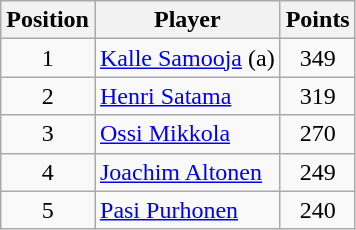<table class=wikitable>
<tr>
<th>Position</th>
<th>Player</th>
<th>Points</th>
</tr>
<tr>
<td align=center>1</td>
<td> <a href='#'>Kalle Samooja</a> (a)</td>
<td align=center>349</td>
</tr>
<tr>
<td align=center>2</td>
<td> <a href='#'>Henri Satama</a></td>
<td align=center>319</td>
</tr>
<tr>
<td align=center>3</td>
<td> <a href='#'>Ossi Mikkola</a></td>
<td align=center>270</td>
</tr>
<tr>
<td align=center>4</td>
<td> <a href='#'>Joachim Altonen</a></td>
<td align=center>249</td>
</tr>
<tr>
<td align=center>5</td>
<td> <a href='#'>Pasi Purhonen</a></td>
<td align=center>240</td>
</tr>
</table>
